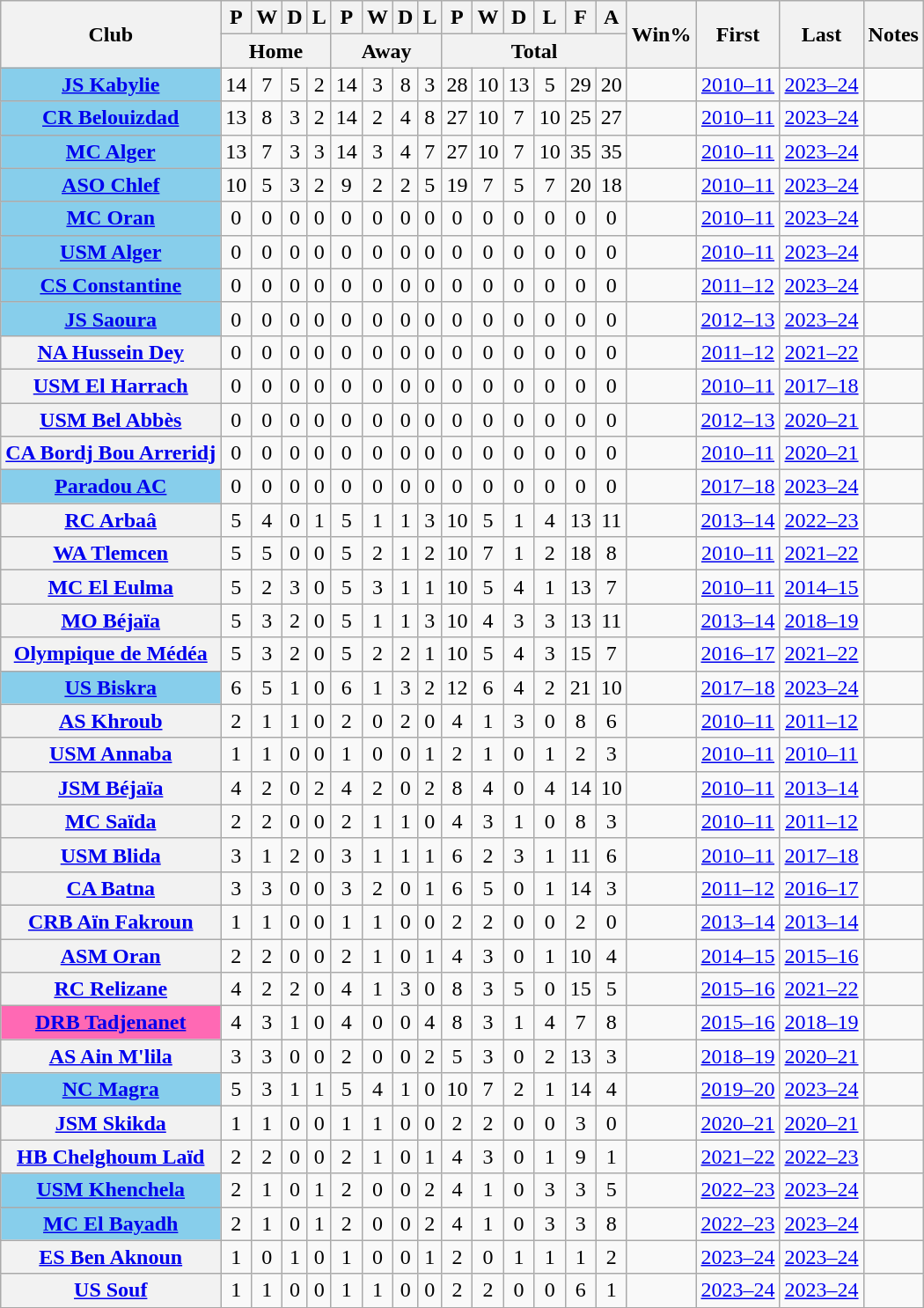<table class="wikitable plainrowheaders sortable" style="text-align:center">
<tr>
<th scope="col" rowspan="2">Club</th>
<th scope=col>P</th>
<th scope=col>W</th>
<th scope=col>D</th>
<th scope=col>L</th>
<th scope=col>P</th>
<th scope=col>W</th>
<th scope=col>D</th>
<th scope=col>L</th>
<th scope=col>P</th>
<th scope=col>W</th>
<th scope=col>D</th>
<th scope=col>L</th>
<th scope=col>F</th>
<th scope=col>A</th>
<th rowspan="2" scope="col">Win%</th>
<th rowspan=2 scope=col>First</th>
<th rowspan=2 scope=col>Last</th>
<th class="unsortable" rowspan=2 scope=col>Notes</th>
</tr>
<tr class="unsortable">
<th colspan="4">Home</th>
<th colspan="4">Away</th>
<th colspan="6">Total</th>
</tr>
<tr>
<th scope="row" style="background:#87CEEB"><a href='#'>JS Kabylie</a></th>
<td>14</td>
<td>7</td>
<td>5</td>
<td>2</td>
<td>14</td>
<td>3</td>
<td>8</td>
<td>3</td>
<td>28</td>
<td>10</td>
<td>13</td>
<td>5</td>
<td>29</td>
<td>20</td>
<td></td>
<td><a href='#'>2010–11</a></td>
<td><a href='#'>2023–24</a></td>
<td></td>
</tr>
<tr>
<th scope="row" style="background:#87CEEB"><a href='#'>CR Belouizdad</a></th>
<td>13</td>
<td>8</td>
<td>3</td>
<td>2</td>
<td>14</td>
<td>2</td>
<td>4</td>
<td>8</td>
<td>27</td>
<td>10</td>
<td>7</td>
<td>10</td>
<td>25</td>
<td>27</td>
<td></td>
<td><a href='#'>2010–11</a></td>
<td><a href='#'>2023–24</a></td>
<td></td>
</tr>
<tr>
<th scope="row" style="background:#87CEEB"><a href='#'>MC Alger</a></th>
<td>13</td>
<td>7</td>
<td>3</td>
<td>3</td>
<td>14</td>
<td>3</td>
<td>4</td>
<td>7</td>
<td>27</td>
<td>10</td>
<td>7</td>
<td>10</td>
<td>35</td>
<td>35</td>
<td></td>
<td><a href='#'>2010–11</a></td>
<td><a href='#'>2023–24</a></td>
<td></td>
</tr>
<tr>
<th scope="row" style="background:#87CEEB"><a href='#'>ASO Chlef</a></th>
<td>10</td>
<td>5</td>
<td>3</td>
<td>2</td>
<td>9</td>
<td>2</td>
<td>2</td>
<td>5</td>
<td>19</td>
<td>7</td>
<td>5</td>
<td>7</td>
<td>20</td>
<td>18</td>
<td></td>
<td><a href='#'>2010–11</a></td>
<td><a href='#'>2023–24</a></td>
<td></td>
</tr>
<tr>
<th scope="row" style="background:#87CEEB"><a href='#'>MC Oran</a></th>
<td>0</td>
<td>0</td>
<td>0</td>
<td>0</td>
<td>0</td>
<td>0</td>
<td>0</td>
<td>0</td>
<td>0</td>
<td>0</td>
<td>0</td>
<td>0</td>
<td>0</td>
<td>0</td>
<td></td>
<td><a href='#'>2010–11</a></td>
<td><a href='#'>2023–24</a></td>
<td></td>
</tr>
<tr>
<th scope="row" style="background:#87CEEB"><a href='#'>USM Alger</a></th>
<td>0</td>
<td>0</td>
<td>0</td>
<td>0</td>
<td>0</td>
<td>0</td>
<td>0</td>
<td>0</td>
<td>0</td>
<td>0</td>
<td>0</td>
<td>0</td>
<td>0</td>
<td>0</td>
<td></td>
<td><a href='#'>2010–11</a></td>
<td><a href='#'>2023–24</a></td>
<td></td>
</tr>
<tr>
<th scope="row" style="background:#87CEEB"><a href='#'>CS Constantine</a></th>
<td>0</td>
<td>0</td>
<td>0</td>
<td>0</td>
<td>0</td>
<td>0</td>
<td>0</td>
<td>0</td>
<td>0</td>
<td>0</td>
<td>0</td>
<td>0</td>
<td>0</td>
<td>0</td>
<td></td>
<td><a href='#'>2011–12</a></td>
<td><a href='#'>2023–24</a></td>
<td></td>
</tr>
<tr>
<th scope="row" style="background:#87CEEB"><a href='#'>JS Saoura</a></th>
<td>0</td>
<td>0</td>
<td>0</td>
<td>0</td>
<td>0</td>
<td>0</td>
<td>0</td>
<td>0</td>
<td>0</td>
<td>0</td>
<td>0</td>
<td>0</td>
<td>0</td>
<td>0</td>
<td></td>
<td><a href='#'>2012–13</a></td>
<td><a href='#'>2023–24</a></td>
<td></td>
</tr>
<tr>
<th scope="row"><a href='#'>NA Hussein Dey</a></th>
<td>0</td>
<td>0</td>
<td>0</td>
<td>0</td>
<td>0</td>
<td>0</td>
<td>0</td>
<td>0</td>
<td>0</td>
<td>0</td>
<td>0</td>
<td>0</td>
<td>0</td>
<td>0</td>
<td></td>
<td><a href='#'>2011–12</a></td>
<td><a href='#'>2021–22</a></td>
<td></td>
</tr>
<tr>
<th scope="row"><a href='#'>USM El Harrach</a></th>
<td>0</td>
<td>0</td>
<td>0</td>
<td>0</td>
<td>0</td>
<td>0</td>
<td>0</td>
<td>0</td>
<td>0</td>
<td>0</td>
<td>0</td>
<td>0</td>
<td>0</td>
<td>0</td>
<td></td>
<td><a href='#'>2010–11</a></td>
<td><a href='#'>2017–18</a></td>
<td></td>
</tr>
<tr>
<th scope="row"><a href='#'>USM Bel Abbès</a></th>
<td>0</td>
<td>0</td>
<td>0</td>
<td>0</td>
<td>0</td>
<td>0</td>
<td>0</td>
<td>0</td>
<td>0</td>
<td>0</td>
<td>0</td>
<td>0</td>
<td>0</td>
<td>0</td>
<td></td>
<td><a href='#'>2012–13</a></td>
<td><a href='#'>2020–21</a></td>
<td></td>
</tr>
<tr>
<th scope="row"><a href='#'>CA Bordj Bou Arreridj</a></th>
<td>0</td>
<td>0</td>
<td>0</td>
<td>0</td>
<td>0</td>
<td>0</td>
<td>0</td>
<td>0</td>
<td>0</td>
<td>0</td>
<td>0</td>
<td>0</td>
<td>0</td>
<td>0</td>
<td></td>
<td><a href='#'>2010–11</a></td>
<td><a href='#'>2020–21</a></td>
<td></td>
</tr>
<tr>
<th scope="row" style="background:#87CEEB"><a href='#'>Paradou AC</a></th>
<td>0</td>
<td>0</td>
<td>0</td>
<td>0</td>
<td>0</td>
<td>0</td>
<td>0</td>
<td>0</td>
<td>0</td>
<td>0</td>
<td>0</td>
<td>0</td>
<td>0</td>
<td>0</td>
<td></td>
<td><a href='#'>2017–18</a></td>
<td><a href='#'>2023–24</a></td>
<td></td>
</tr>
<tr>
<th scope="row"><a href='#'>RC Arbaâ</a></th>
<td>5</td>
<td>4</td>
<td>0</td>
<td>1</td>
<td>5</td>
<td>1</td>
<td>1</td>
<td>3</td>
<td>10</td>
<td>5</td>
<td>1</td>
<td>4</td>
<td>13</td>
<td>11</td>
<td></td>
<td><a href='#'>2013–14</a></td>
<td><a href='#'>2022–23</a></td>
<td></td>
</tr>
<tr>
<th scope="row"><a href='#'>WA Tlemcen</a></th>
<td>5</td>
<td>5</td>
<td>0</td>
<td>0</td>
<td>5</td>
<td>2</td>
<td>1</td>
<td>2</td>
<td>10</td>
<td>7</td>
<td>1</td>
<td>2</td>
<td>18</td>
<td>8</td>
<td></td>
<td><a href='#'>2010–11</a></td>
<td><a href='#'>2021–22</a></td>
<td></td>
</tr>
<tr>
<th scope="row"><a href='#'>MC El Eulma</a></th>
<td>5</td>
<td>2</td>
<td>3</td>
<td>0</td>
<td>5</td>
<td>3</td>
<td>1</td>
<td>1</td>
<td>10</td>
<td>5</td>
<td>4</td>
<td>1</td>
<td>13</td>
<td>7</td>
<td></td>
<td><a href='#'>2010–11</a></td>
<td><a href='#'>2014–15</a></td>
<td></td>
</tr>
<tr>
<th scope="row"><a href='#'>MO Béjaïa</a></th>
<td>5</td>
<td>3</td>
<td>2</td>
<td>0</td>
<td>5</td>
<td>1</td>
<td>1</td>
<td>3</td>
<td>10</td>
<td>4</td>
<td>3</td>
<td>3</td>
<td>13</td>
<td>11</td>
<td></td>
<td><a href='#'>2013–14</a></td>
<td><a href='#'>2018–19</a></td>
<td></td>
</tr>
<tr>
<th scope="row"><a href='#'>Olympique de Médéa</a></th>
<td>5</td>
<td>3</td>
<td>2</td>
<td>0</td>
<td>5</td>
<td>2</td>
<td>2</td>
<td>1</td>
<td>10</td>
<td>5</td>
<td>4</td>
<td>3</td>
<td>15</td>
<td>7</td>
<td></td>
<td><a href='#'>2016–17</a></td>
<td><a href='#'>2021–22</a></td>
<td></td>
</tr>
<tr>
<th scope="row" style="background:#87CEEB"><a href='#'>US Biskra</a></th>
<td>6</td>
<td>5</td>
<td>1</td>
<td>0</td>
<td>6</td>
<td>1</td>
<td>3</td>
<td>2</td>
<td>12</td>
<td>6</td>
<td>4</td>
<td>2</td>
<td>21</td>
<td>10</td>
<td></td>
<td><a href='#'>2017–18</a></td>
<td><a href='#'>2023–24</a></td>
<td></td>
</tr>
<tr>
<th scope="row"><a href='#'>AS Khroub</a></th>
<td>2</td>
<td>1</td>
<td>1</td>
<td>0</td>
<td>2</td>
<td>0</td>
<td>2</td>
<td>0</td>
<td>4</td>
<td>1</td>
<td>3</td>
<td>0</td>
<td>8</td>
<td>6</td>
<td></td>
<td><a href='#'>2010–11</a></td>
<td><a href='#'>2011–12</a></td>
<td></td>
</tr>
<tr>
<th scope="row"><a href='#'>USM Annaba</a></th>
<td>1</td>
<td>1</td>
<td>0</td>
<td>0</td>
<td>1</td>
<td>0</td>
<td>0</td>
<td>1</td>
<td>2</td>
<td>1</td>
<td>0</td>
<td>1</td>
<td>2</td>
<td>3</td>
<td></td>
<td><a href='#'>2010–11</a></td>
<td><a href='#'>2010–11</a></td>
<td></td>
</tr>
<tr>
<th scope="row"><a href='#'>JSM Béjaïa</a></th>
<td>4</td>
<td>2</td>
<td>0</td>
<td>2</td>
<td>4</td>
<td>2</td>
<td>0</td>
<td>2</td>
<td>8</td>
<td>4</td>
<td>0</td>
<td>4</td>
<td>14</td>
<td>10</td>
<td></td>
<td><a href='#'>2010–11</a></td>
<td><a href='#'>2013–14</a></td>
<td></td>
</tr>
<tr>
<th scope="row"><a href='#'>MC Saïda</a></th>
<td>2</td>
<td>2</td>
<td>0</td>
<td>0</td>
<td>2</td>
<td>1</td>
<td>1</td>
<td>0</td>
<td>4</td>
<td>3</td>
<td>1</td>
<td>0</td>
<td>8</td>
<td>3</td>
<td></td>
<td><a href='#'>2010–11</a></td>
<td><a href='#'>2011–12</a></td>
<td></td>
</tr>
<tr>
<th scope="row"><a href='#'>USM Blida</a></th>
<td>3</td>
<td>1</td>
<td>2</td>
<td>0</td>
<td>3</td>
<td>1</td>
<td>1</td>
<td>1</td>
<td>6</td>
<td>2</td>
<td>3</td>
<td>1</td>
<td>11</td>
<td>6</td>
<td></td>
<td><a href='#'>2010–11</a></td>
<td><a href='#'>2017–18</a></td>
<td></td>
</tr>
<tr>
<th scope="row"><a href='#'>CA Batna</a></th>
<td>3</td>
<td>3</td>
<td>0</td>
<td>0</td>
<td>3</td>
<td>2</td>
<td>0</td>
<td>1</td>
<td>6</td>
<td>5</td>
<td>0</td>
<td>1</td>
<td>14</td>
<td>3</td>
<td></td>
<td><a href='#'>2011–12</a></td>
<td><a href='#'>2016–17</a></td>
<td></td>
</tr>
<tr>
<th scope="row"><a href='#'>CRB Aïn Fakroun</a></th>
<td>1</td>
<td>1</td>
<td>0</td>
<td>0</td>
<td>1</td>
<td>1</td>
<td>0</td>
<td>0</td>
<td>2</td>
<td>2</td>
<td>0</td>
<td>0</td>
<td>2</td>
<td>0</td>
<td></td>
<td><a href='#'>2013–14</a></td>
<td><a href='#'>2013–14</a></td>
<td></td>
</tr>
<tr>
<th scope="row"><a href='#'>ASM Oran</a></th>
<td>2</td>
<td>2</td>
<td>0</td>
<td>0</td>
<td>2</td>
<td>1</td>
<td>0</td>
<td>1</td>
<td>4</td>
<td>3</td>
<td>0</td>
<td>1</td>
<td>10</td>
<td>4</td>
<td></td>
<td><a href='#'>2014–15</a></td>
<td><a href='#'>2015–16</a></td>
<td></td>
</tr>
<tr>
<th scope="row"><a href='#'>RC Relizane</a></th>
<td>4</td>
<td>2</td>
<td>2</td>
<td>0</td>
<td>4</td>
<td>1</td>
<td>3</td>
<td>0</td>
<td>8</td>
<td>3</td>
<td>5</td>
<td>0</td>
<td>15</td>
<td>5</td>
<td></td>
<td><a href='#'>2015–16</a></td>
<td><a href='#'>2021–22</a></td>
<td></td>
</tr>
<tr>
<th scope=row style=background:#FF69B4><a href='#'>DRB Tadjenanet</a></th>
<td>4</td>
<td>3</td>
<td>1</td>
<td>0</td>
<td>4</td>
<td>0</td>
<td>0</td>
<td>4</td>
<td>8</td>
<td>3</td>
<td>1</td>
<td>4</td>
<td>7</td>
<td>8</td>
<td></td>
<td><a href='#'>2015–16</a></td>
<td><a href='#'>2018–19</a></td>
<td></td>
</tr>
<tr>
<th scope="row"><a href='#'>AS Ain M'lila</a></th>
<td>3</td>
<td>3</td>
<td>0</td>
<td>0</td>
<td>2</td>
<td>0</td>
<td>0</td>
<td>2</td>
<td>5</td>
<td>3</td>
<td>0</td>
<td>2</td>
<td>13</td>
<td>3</td>
<td></td>
<td><a href='#'>2018–19</a></td>
<td><a href='#'>2020–21</a></td>
<td></td>
</tr>
<tr>
<th scope="row" style="background:#87CEEB"><a href='#'>NC Magra</a></th>
<td>5</td>
<td>3</td>
<td>1</td>
<td>1</td>
<td>5</td>
<td>4</td>
<td>1</td>
<td>0</td>
<td>10</td>
<td>7</td>
<td>2</td>
<td>1</td>
<td>14</td>
<td>4</td>
<td></td>
<td><a href='#'>2019–20</a></td>
<td><a href='#'>2023–24</a></td>
<td></td>
</tr>
<tr>
<th scope="row"><a href='#'>JSM Skikda</a></th>
<td>1</td>
<td>1</td>
<td>0</td>
<td>0</td>
<td>1</td>
<td>1</td>
<td>0</td>
<td>0</td>
<td>2</td>
<td>2</td>
<td>0</td>
<td>0</td>
<td>3</td>
<td>0</td>
<td></td>
<td><a href='#'>2020–21</a></td>
<td><a href='#'>2020–21</a></td>
<td></td>
</tr>
<tr>
<th scope="row"><a href='#'>HB Chelghoum Laïd</a></th>
<td>2</td>
<td>2</td>
<td>0</td>
<td>0</td>
<td>2</td>
<td>1</td>
<td>0</td>
<td>1</td>
<td>4</td>
<td>3</td>
<td>0</td>
<td>1</td>
<td>9</td>
<td>1</td>
<td></td>
<td><a href='#'>2021–22</a></td>
<td><a href='#'>2022–23</a></td>
<td></td>
</tr>
<tr>
<th scope="row" style="background:#87CEEB"><a href='#'>USM Khenchela</a></th>
<td>2</td>
<td>1</td>
<td>0</td>
<td>1</td>
<td>2</td>
<td>0</td>
<td>0</td>
<td>2</td>
<td>4</td>
<td>1</td>
<td>0</td>
<td>3</td>
<td>3</td>
<td>5</td>
<td></td>
<td><a href='#'>2022–23</a></td>
<td><a href='#'>2023–24</a></td>
<td></td>
</tr>
<tr>
<th scope="row" style="background:#87CEEB"><a href='#'>MC El Bayadh</a></th>
<td>2</td>
<td>1</td>
<td>0</td>
<td>1</td>
<td>2</td>
<td>0</td>
<td>0</td>
<td>2</td>
<td>4</td>
<td>1</td>
<td>0</td>
<td>3</td>
<td>3</td>
<td>8</td>
<td></td>
<td><a href='#'>2022–23</a></td>
<td><a href='#'>2023–24</a></td>
<td></td>
</tr>
<tr>
<th scope="row"><a href='#'>ES Ben Aknoun</a></th>
<td>1</td>
<td>0</td>
<td>1</td>
<td>0</td>
<td>1</td>
<td>0</td>
<td>0</td>
<td>1</td>
<td>2</td>
<td>0</td>
<td>1</td>
<td>1</td>
<td>1</td>
<td>2</td>
<td></td>
<td><a href='#'>2023–24</a></td>
<td><a href='#'>2023–24</a></td>
<td></td>
</tr>
<tr>
<th scope="row"><a href='#'>US Souf</a></th>
<td>1</td>
<td>1</td>
<td>0</td>
<td>0</td>
<td>1</td>
<td>1</td>
<td>0</td>
<td>0</td>
<td>2</td>
<td>2</td>
<td>0</td>
<td>0</td>
<td>6</td>
<td>1</td>
<td></td>
<td><a href='#'>2023–24</a></td>
<td><a href='#'>2023–24</a></td>
<td></td>
</tr>
<tr>
</tr>
</table>
